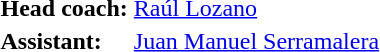<table>
<tr>
<td><strong>Head coach:</strong></td>
<td><a href='#'>Raúl Lozano</a></td>
</tr>
<tr>
<td><strong>Assistant:</strong></td>
<td><a href='#'>Juan Manuel Serramalera</a></td>
</tr>
</table>
